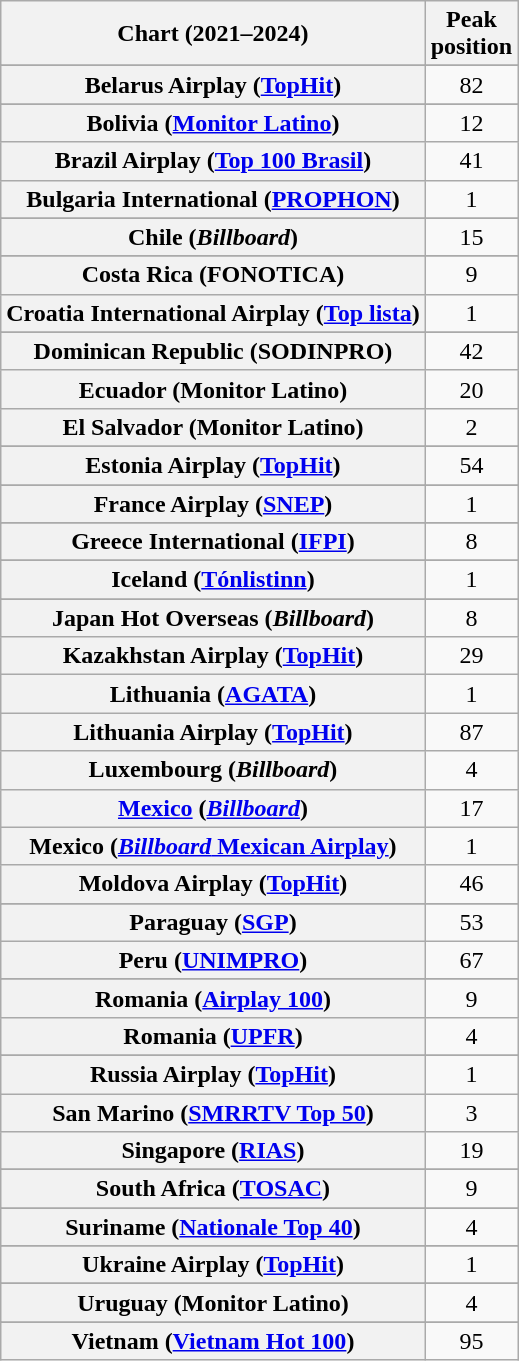<table class="wikitable sortable plainrowheaders" style="text-align:center">
<tr>
<th scope="col">Chart (2021–2024)</th>
<th scope="col">Peak<br>position</th>
</tr>
<tr>
</tr>
<tr>
</tr>
<tr>
</tr>
<tr>
<th scope="row">Belarus Airplay (<a href='#'>TopHit</a>)</th>
<td>82</td>
</tr>
<tr>
</tr>
<tr>
</tr>
<tr>
<th scope="row">Bolivia (<a href='#'>Monitor Latino</a>)</th>
<td>12</td>
</tr>
<tr>
<th scope="row">Brazil Airplay (<a href='#'>Top 100 Brasil</a>)</th>
<td>41</td>
</tr>
<tr>
<th scope="row">Bulgaria International (<a href='#'>PROPHON</a>)</th>
<td>1</td>
</tr>
<tr>
</tr>
<tr>
</tr>
<tr>
</tr>
<tr>
</tr>
<tr>
<th scope="row">Chile (<em>Billboard</em>)</th>
<td>15</td>
</tr>
<tr>
</tr>
<tr>
<th scope="row">Costa Rica (FONOTICA)</th>
<td>9</td>
</tr>
<tr>
<th scope="row">Croatia International Airplay (<a href='#'>Top lista</a>)</th>
<td>1</td>
</tr>
<tr>
</tr>
<tr>
</tr>
<tr>
</tr>
<tr>
<th scope="row">Dominican Republic (SODINPRO)</th>
<td>42</td>
</tr>
<tr>
<th scope="row">Ecuador (Monitor Latino)</th>
<td>20</td>
</tr>
<tr>
<th scope="row">El Salvador (Monitor Latino)</th>
<td>2</td>
</tr>
<tr>
</tr>
<tr>
<th scope="row">Estonia Airplay (<a href='#'>TopHit</a>)</th>
<td>54</td>
</tr>
<tr>
</tr>
<tr>
<th scope="row">France Airplay (<a href='#'>SNEP</a>)</th>
<td>1</td>
</tr>
<tr>
</tr>
<tr>
</tr>
<tr>
</tr>
<tr>
<th scope="row">Greece International (<a href='#'>IFPI</a>)</th>
<td>8</td>
</tr>
<tr>
</tr>
<tr>
</tr>
<tr>
</tr>
<tr>
</tr>
<tr>
<th scope="row">Iceland (<a href='#'>Tónlistinn</a>)</th>
<td>1</td>
</tr>
<tr>
</tr>
<tr>
</tr>
<tr>
<th scope="row">Japan Hot Overseas (<em>Billboard</em>)</th>
<td>8</td>
</tr>
<tr>
<th scope="row">Kazakhstan Airplay (<a href='#'>TopHit</a>)</th>
<td>29</td>
</tr>
<tr>
<th scope="row">Lithuania (<a href='#'>AGATA</a>)</th>
<td>1</td>
</tr>
<tr>
<th scope="row">Lithuania Airplay (<a href='#'>TopHit</a>)</th>
<td>87</td>
</tr>
<tr>
<th scope="row">Luxembourg (<em>Billboard</em>)</th>
<td>4</td>
</tr>
<tr>
<th scope="row"><a href='#'>Mexico</a> (<em><a href='#'>Billboard</em></a>)</th>
<td>17</td>
</tr>
<tr>
<th scope="row">Mexico (<a href='#'><em>Billboard</em> Mexican Airplay</a>)</th>
<td>1</td>
</tr>
<tr>
<th scope="row">Moldova Airplay (<a href='#'>TopHit</a>)</th>
<td>46</td>
</tr>
<tr>
</tr>
<tr>
</tr>
<tr>
</tr>
<tr>
</tr>
<tr>
<th scope="row">Paraguay (<a href='#'>SGP</a>)</th>
<td>53</td>
</tr>
<tr>
<th scope="row">Peru (<a href='#'>UNIMPRO</a>)</th>
<td>67</td>
</tr>
<tr>
</tr>
<tr>
</tr>
<tr>
<th scope="row">Romania (<a href='#'>Airplay 100</a>)</th>
<td>9</td>
</tr>
<tr>
<th scope="row">Romania (<a href='#'>UPFR</a>)</th>
<td>4</td>
</tr>
<tr>
</tr>
<tr>
</tr>
<tr>
<th scope="row">Russia Airplay (<a href='#'>TopHit</a>)</th>
<td>1</td>
</tr>
<tr>
<th scope="row">San Marino (<a href='#'>SMRRTV Top 50</a>)</th>
<td>3</td>
</tr>
<tr>
<th scope="row">Singapore (<a href='#'>RIAS</a>)</th>
<td>19</td>
</tr>
<tr>
</tr>
<tr>
</tr>
<tr>
<th scope="row">South Africa (<a href='#'>TOSAC</a>)</th>
<td>9</td>
</tr>
<tr>
</tr>
<tr>
<th scope="row">Suriname (<a href='#'>Nationale Top 40</a>)</th>
<td>4</td>
</tr>
<tr>
</tr>
<tr>
</tr>
<tr>
<th scope="row">Ukraine Airplay (<a href='#'>TopHit</a>)</th>
<td>1</td>
</tr>
<tr>
</tr>
<tr>
<th scope="row">Uruguay (Monitor Latino)</th>
<td>4</td>
</tr>
<tr>
</tr>
<tr>
</tr>
<tr>
</tr>
<tr>
</tr>
<tr>
</tr>
<tr>
<th scope="row">Vietnam (<a href='#'>Vietnam Hot 100</a>)</th>
<td>95</td>
</tr>
</table>
